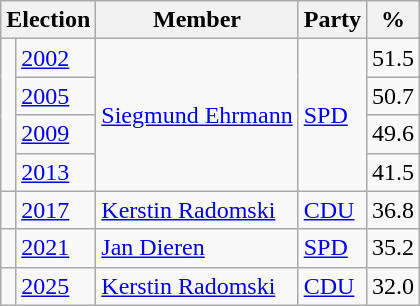<table class=wikitable>
<tr>
<th colspan=2>Election</th>
<th>Member</th>
<th>Party</th>
<th>%</th>
</tr>
<tr>
<td rowspan=4 bgcolor=></td>
<td><a href='#'>2002</a></td>
<td rowspan=4><a href='#'>Siegmund Ehrmann</a></td>
<td rowspan=4><a href='#'>SPD</a></td>
<td align=right>51.5</td>
</tr>
<tr>
<td><a href='#'>2005</a></td>
<td align=right>50.7</td>
</tr>
<tr>
<td><a href='#'>2009</a></td>
<td align=right>49.6</td>
</tr>
<tr>
<td><a href='#'>2013</a></td>
<td align=right>41.5</td>
</tr>
<tr>
<td bgcolor=></td>
<td><a href='#'>2017</a></td>
<td><a href='#'>Kerstin Radomski</a></td>
<td><a href='#'>CDU</a></td>
<td align=right>36.8</td>
</tr>
<tr>
<td bgcolor=></td>
<td><a href='#'>2021</a></td>
<td><a href='#'>Jan Dieren</a></td>
<td><a href='#'>SPD</a></td>
<td align=right>35.2</td>
</tr>
<tr>
<td bgcolor=></td>
<td><a href='#'>2025</a></td>
<td><a href='#'>Kerstin Radomski</a></td>
<td><a href='#'>CDU</a></td>
<td align=right>32.0</td>
</tr>
</table>
